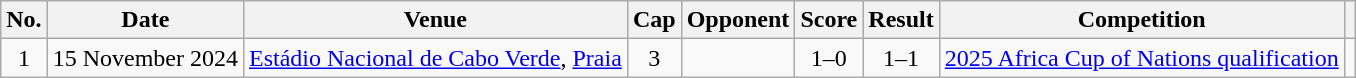<table class="wikitable sortable">
<tr>
<th scope="col">No.</th>
<th scope="col">Date</th>
<th scope="col">Venue</th>
<th scope="col">Cap</th>
<th scope="col">Opponent</th>
<th scope="col">Score</th>
<th scope="col">Result</th>
<th scope="col">Competition</th>
<th class="unsortable" scope="col"></th>
</tr>
<tr>
<td style="text-align: center;">1</td>
<td>15 November 2024</td>
<td><a href='#'>Estádio Nacional de Cabo Verde</a>, <a href='#'>Praia</a></td>
<td style="text-align: center;">3</td>
<td></td>
<td style="text-align: center;">1–0</td>
<td style="text-align: center;">1–1</td>
<td><a href='#'>2025 Africa Cup of Nations qualification</a></td>
<td style="text-align: center;"></td>
</tr>
</table>
